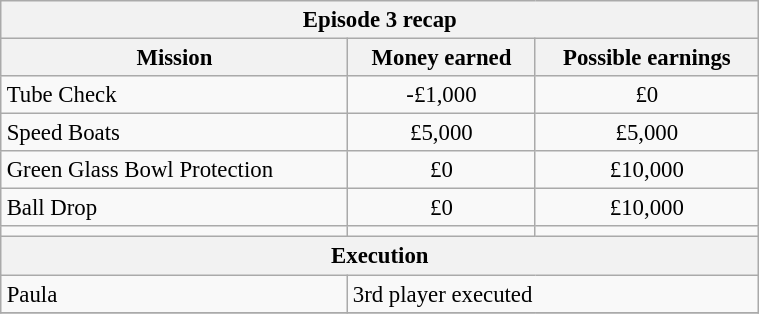<table class="wikitable" style="font-size: 95%; margin: 10px" align="right" width="40%">
<tr>
<th colspan=3>Episode 3 recap</th>
</tr>
<tr>
<th>Mission</th>
<th>Money earned</th>
<th>Possible earnings</th>
</tr>
<tr>
<td>Tube Check</td>
<td align="center">-£1,000</td>
<td align="center">£0</td>
</tr>
<tr>
<td>Speed Boats</td>
<td align="center">£5,000</td>
<td align="center">£5,000</td>
</tr>
<tr>
<td>Green Glass Bowl Protection</td>
<td align="center">£0</td>
<td align="center">£10,000</td>
</tr>
<tr>
<td>Ball Drop</td>
<td align="center">£0</td>
<td align="center">£10,000</td>
</tr>
<tr>
<td><strong></strong></td>
<td align="center"><strong></strong></td>
<td align="center"><strong></strong></td>
</tr>
<tr>
<th colspan=3>Execution</th>
</tr>
<tr>
<td>Paula</td>
<td colspan=2>3rd player executed</td>
</tr>
<tr>
</tr>
</table>
